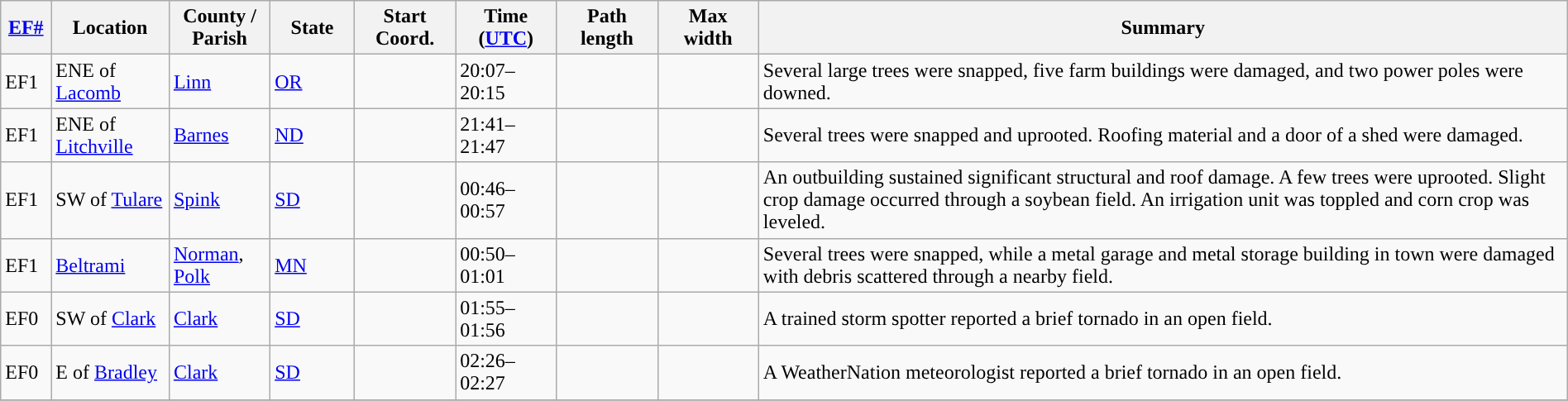<table class="wikitable sortable" style="width:100%;">
<tr>
<th scope="col"  style="width:3%; text-align:center;"><a href='#'>EF#</a></th>
<th scope="col"  style="width:7%; text-align:center;" class="unsortable">Location</th>
<th scope="col"  style="width:6%; text-align:center;" class="unsortable">County / Parish</th>
<th scope="col"  style="width:5%; text-align:center;">State</th>
<th scope="col"  style="width:6%; text-align:center;">Start Coord.</th>
<th scope="col"  style="width:6%; text-align:center;">Time (<a href='#'>UTC</a>)</th>
<th scope="col"  style="width:6%; text-align:center;">Path length</th>
<th scope="col"  style="width:6%; text-align:center;">Max width</th>
<th scope="col" class="unsortable" style="width:48%; text-align:center;">Summary</th>
</tr>
<tr>
<td>EF1</td>
<td>ENE of <a href='#'>Lacomb</a></td>
<td><a href='#'>Linn</a></td>
<td><a href='#'>OR</a></td>
<td></td>
<td>20:07–20:15</td>
<td></td>
<td></td>
<td>Several large trees were snapped, five farm buildings were damaged, and two power poles were downed.</td>
</tr>
<tr>
<td>EF1</td>
<td>ENE of <a href='#'>Litchville</a></td>
<td><a href='#'>Barnes</a></td>
<td><a href='#'>ND</a></td>
<td></td>
<td>21:41–21:47</td>
<td></td>
<td></td>
<td>Several trees were snapped and uprooted. Roofing material and a door of a shed were damaged.</td>
</tr>
<tr>
<td>EF1</td>
<td>SW of <a href='#'>Tulare</a></td>
<td><a href='#'>Spink</a></td>
<td><a href='#'>SD</a></td>
<td></td>
<td>00:46–00:57</td>
<td></td>
<td></td>
<td>An outbuilding sustained significant structural and roof damage. A few trees were uprooted. Slight crop damage occurred through a soybean field. An irrigation unit was toppled and corn crop was leveled.</td>
</tr>
<tr>
<td>EF1</td>
<td><a href='#'>Beltrami</a></td>
<td><a href='#'>Norman</a>, <a href='#'>Polk</a></td>
<td><a href='#'>MN</a></td>
<td></td>
<td>00:50–01:01</td>
<td></td>
<td></td>
<td>Several trees were snapped, while a metal garage and metal storage building in town were damaged with debris scattered through a nearby field.</td>
</tr>
<tr>
<td>EF0</td>
<td>SW of <a href='#'>Clark</a></td>
<td><a href='#'>Clark</a></td>
<td><a href='#'>SD</a></td>
<td></td>
<td>01:55–01:56</td>
<td></td>
<td></td>
<td>A trained storm spotter reported a brief tornado in an open field.</td>
</tr>
<tr>
<td>EF0</td>
<td>E of <a href='#'>Bradley</a></td>
<td><a href='#'>Clark</a></td>
<td><a href='#'>SD</a></td>
<td></td>
<td>02:26–02:27</td>
<td></td>
<td></td>
<td>A WeatherNation meteorologist reported a brief tornado in an open field.</td>
</tr>
<tr>
</tr>
</table>
